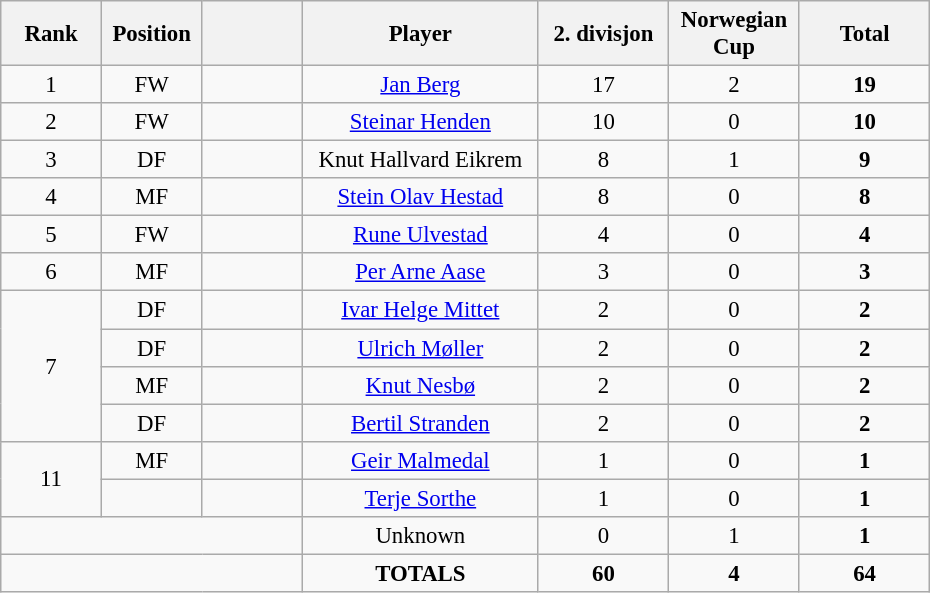<table class="wikitable" style="font-size: 95%; text-align: center;">
<tr>
<th width=60>Rank</th>
<th width=60>Position</th>
<th width=60></th>
<th width=150>Player</th>
<th width=80>2. divisjon</th>
<th width=80>Norwegian Cup</th>
<th width=80><strong>Total</strong></th>
</tr>
<tr>
<td>1</td>
<td>FW</td>
<td></td>
<td><a href='#'>Jan Berg</a></td>
<td>17</td>
<td>2</td>
<td><strong>19</strong></td>
</tr>
<tr>
<td>2</td>
<td>FW</td>
<td></td>
<td><a href='#'>Steinar Henden</a></td>
<td>10</td>
<td>0</td>
<td><strong>10</strong></td>
</tr>
<tr>
<td>3</td>
<td>DF</td>
<td></td>
<td>Knut Hallvard Eikrem</td>
<td>8</td>
<td>1</td>
<td><strong>9</strong></td>
</tr>
<tr>
<td>4</td>
<td>MF</td>
<td></td>
<td><a href='#'>Stein Olav Hestad</a></td>
<td>8</td>
<td>0</td>
<td><strong>8</strong></td>
</tr>
<tr>
<td>5</td>
<td>FW</td>
<td></td>
<td><a href='#'>Rune Ulvestad</a></td>
<td>4</td>
<td>0</td>
<td><strong>4</strong></td>
</tr>
<tr>
<td>6</td>
<td>MF</td>
<td></td>
<td><a href='#'>Per Arne Aase</a></td>
<td>3</td>
<td>0</td>
<td><strong>3</strong></td>
</tr>
<tr>
<td rowspan="4">7</td>
<td>DF</td>
<td></td>
<td><a href='#'>Ivar Helge Mittet</a></td>
<td>2</td>
<td>0</td>
<td><strong>2</strong></td>
</tr>
<tr>
<td>DF</td>
<td></td>
<td><a href='#'>Ulrich Møller</a></td>
<td>2</td>
<td>0</td>
<td><strong>2</strong></td>
</tr>
<tr>
<td>MF</td>
<td></td>
<td><a href='#'>Knut Nesbø</a></td>
<td>2</td>
<td>0</td>
<td><strong>2</strong></td>
</tr>
<tr>
<td>DF</td>
<td></td>
<td><a href='#'>Bertil Stranden</a></td>
<td>2</td>
<td>0</td>
<td><strong>2</strong></td>
</tr>
<tr>
<td rowspan="2">11</td>
<td>MF</td>
<td></td>
<td><a href='#'>Geir Malmedal</a></td>
<td>1</td>
<td>0</td>
<td><strong>1</strong></td>
</tr>
<tr>
<td></td>
<td></td>
<td><a href='#'>Terje Sorthe</a></td>
<td>1</td>
<td>0</td>
<td><strong>1</strong></td>
</tr>
<tr>
<td colspan="3"></td>
<td>Unknown</td>
<td>0</td>
<td>1</td>
<td><strong>1</strong></td>
</tr>
<tr>
<td colspan="3"></td>
<td><strong>TOTALS</strong></td>
<td><strong>60</strong></td>
<td><strong>4</strong></td>
<td><strong>64</strong></td>
</tr>
</table>
